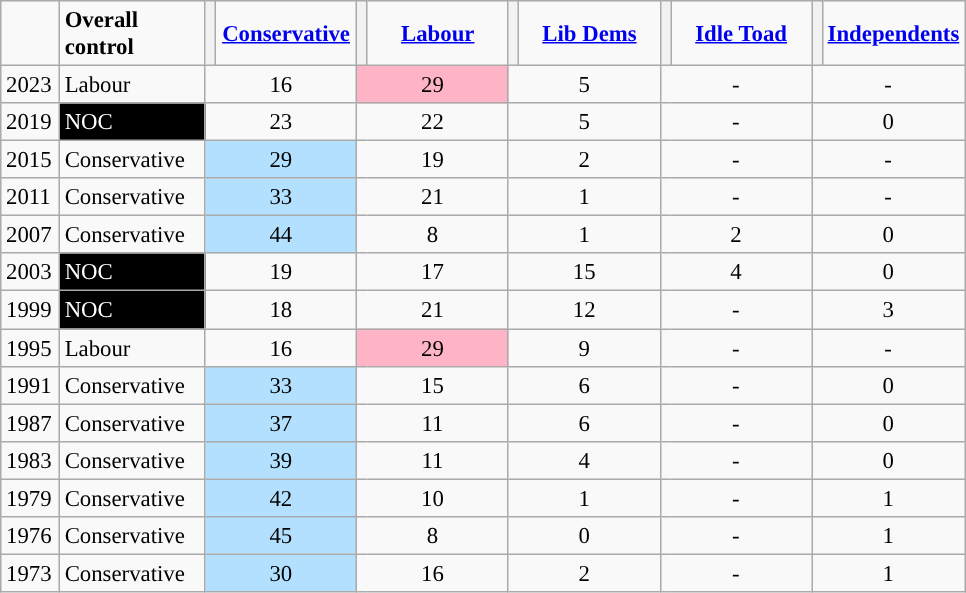<table class="wikitable" style="text-align:left; padding-left:1em; font-size: 95%">
<tr>
<td width=32></td>
<td width=90><strong>Overall control</strong></td>
<th style="background-color: "></th>
<td width=87 align="center"><strong><a href='#'>Conservative</a></strong></td>
<th style="background-color: "></th>
<td width=87 align="center"><strong><a href='#'>Labour</a></strong></td>
<th style="background-color: "></th>
<td width=87 align="center"><strong><a href='#'>Lib Dems </a></strong></td>
<th style="background-color: "></th>
<td width=87 align="center"><strong><a href='#'>Idle Toad</a></strong></td>
<th style="background-color: "></th>
<td width=87 align="center"><strong><a href='#'>Independents</a></strong></td>
</tr>
<tr>
<td>2023</td>
<td style="background:">Labour</td>
<td colspan=2 align="center">16</td>
<td colspan=2 align="center" style="background:#ffb3c7">29</td>
<td colspan=2 align="center">5</td>
<td colspan=2 align="center">-</td>
<td colspan=2 align="center">-</td>
</tr>
<tr>
<td>2019</td>
<td style="background:black; color:white">NOC</td>
<td colspan=2 align="center">23</td>
<td colspan=2 align="center">22</td>
<td colspan=2 align="center">5</td>
<td colspan=2 align="center">-</td>
<td colspan=2 align="center">0</td>
</tr>
<tr>
<td>2015</td>
<td style="background:">Conservative</td>
<td colspan=2 align="center" style="background:#B3E0FF">29</td>
<td colspan=2 align="center">19</td>
<td colspan=2 align="center">2</td>
<td colspan=2 align="center">-</td>
<td colspan=2 align="center">-</td>
</tr>
<tr>
<td>2011</td>
<td style="background:">Conservative</td>
<td colspan=2 align="center" style="background:#B3E0FF">33</td>
<td colspan=2 align="center">21</td>
<td colspan=2 align="center">1</td>
<td colspan=2 align="center">-</td>
<td colspan=2 align="center">-</td>
</tr>
<tr>
<td>2007</td>
<td style="background:">Conservative</td>
<td colspan=2 align="center" style="background:#B3E0FF">44</td>
<td colspan=2 align="center">8</td>
<td colspan=2 align="center">1</td>
<td colspan=2 align="center">2</td>
<td colspan=2 align="center">0</td>
</tr>
<tr>
<td>2003</td>
<td style="background:black; color:white">NOC</td>
<td colspan=2 align="center">19</td>
<td colspan=2 align="center">17</td>
<td colspan=2 align="center">15</td>
<td colspan=2 align="center">4</td>
<td colspan=2 align="center">0</td>
</tr>
<tr>
<td>1999</td>
<td style="background:black; color:white">NOC</td>
<td colspan=2 align="center">18</td>
<td colspan=2 align="center">21</td>
<td colspan=2 align="center">12</td>
<td colspan=2 align="center">-</td>
<td colspan=2 align="center">3</td>
</tr>
<tr>
<td>1995</td>
<td style="background:">Labour</td>
<td colspan=2 align="center">16</td>
<td colspan=2 align="center" style="background:#ffb3c7">29</td>
<td colspan=2 align="center">9</td>
<td colspan=2 align="center">-</td>
<td colspan=2 align="center">-</td>
</tr>
<tr>
<td>1991</td>
<td style="background:">Conservative</td>
<td colspan=2 align="center" style="background:#B3E0FF">33</td>
<td colspan=2 align="center">15</td>
<td colspan=2 align="center">6</td>
<td colspan=2 align="center">-</td>
<td colspan=2 align="center">0</td>
</tr>
<tr>
<td>1987</td>
<td style="background:">Conservative</td>
<td colspan=2 align="center" style="background:#B3E0FF">37</td>
<td colspan=2 align="center">11</td>
<td colspan=2 align="center">6</td>
<td colspan=2 align="center">-</td>
<td colspan=2 align="center">0</td>
</tr>
<tr>
<td>1983</td>
<td style="background:">Conservative</td>
<td colspan=2 align="center" style="background:#B3E0FF">39</td>
<td colspan=2 align="center">11</td>
<td colspan=2 align="center">4</td>
<td colspan=2 align="center">-</td>
<td colspan=2 align="center">0</td>
</tr>
<tr>
<td>1979</td>
<td style="background:">Conservative</td>
<td colspan=2 align="center" style="background:#B3E0FF">42</td>
<td colspan=2 align="center">10</td>
<td colspan=2 align="center">1</td>
<td colspan=2 align="center">-</td>
<td colspan=2 align="center">1</td>
</tr>
<tr>
<td>1976</td>
<td style="background:">Conservative</td>
<td colspan=2 align="center" style="background:#B3E0FF">45</td>
<td colspan=2 align="center">8</td>
<td colspan=2 align="center">0</td>
<td colspan=2 align="center">-</td>
<td colspan=2 align="center">1</td>
</tr>
<tr>
<td>1973</td>
<td style="background:">Conservative</td>
<td colspan=2 align="center" style="background:#B3E0FF">30</td>
<td colspan=2 align="center">16</td>
<td colspan=2 align="center">2</td>
<td colspan=2 align="center">-</td>
<td colspan=2 align="center">1</td>
</tr>
</table>
